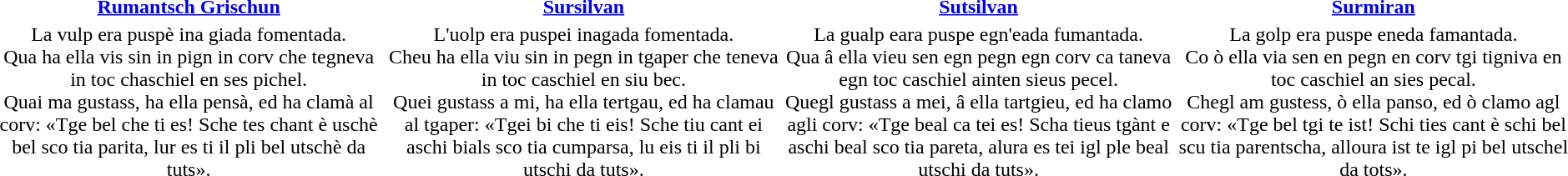<table border="0" style="width:100%; font-family:serif; font-size:100%; text-align:center;">
<tr>
<th style="width:12.5%;"><a href='#'>Rumantsch Grischun</a> <br></th>
<th style="width:12.5%;"><strong><a href='#'>Sursilvan</a></strong><br></th>
<th style="width:12.5%;"><strong><a href='#'>Sutsilvan</a></strong></th>
<th style="width:12.5%;"><strong><a href='#'>Surmiran</a></strong></th>
</tr>
<tr>
<td>La vulp era puspè ina giada fomentada.<br>Qua ha ella vis sin in pign in corv che tegneva in toc chaschiel en ses pichel.<br>Quai ma gustass, ha ella pensà, ed ha clamà al corv: «Tge bel che ti es! Sche tes chant è uschè bel sco tia parita, lur es ti il pli bel utschè da tuts».</td>
<td>L'uolp era puspei inagada fomentada.<br>Cheu ha ella viu sin in pegn in tgaper che teneva in toc caschiel en siu bec.<br>Quei gustass a mi, ha ella tertgau, ed ha clamau al tgaper: «Tgei bi che ti eis! Sche tiu cant ei aschi bials sco tia cumparsa, lu eis ti il pli bi utschi da tuts».</td>
<td>La gualp eara puspe egn'eada fumantada.<br>Qua â ella vieu sen egn pegn egn corv ca taneva egn toc caschiel ainten sieus pecel.<br>Quegl gustass a mei, â ella tartgieu, ed ha clamo agli corv: «Tge beal ca tei es! Scha tieus tgànt e aschi beal sco tia pareta, alura es tei igl ple beal utschi da tuts».</td>
<td>La golp era puspe eneda famantada.<br>Co ò ella via sen en pegn en corv tgi tigniva en toc caschiel an sies pecal.<br>Chegl am gustess, ò ella panso, ed ò clamo agl corv: «Tge bel tgi te ist! Schi ties cant è schi bel scu tia parentscha, alloura ist te igl pi bel utschel da tots».</td>
</tr>
</table>
